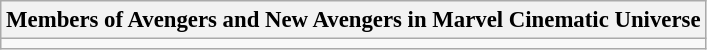<table class="wikitable" style="margins:auto; width=95%; font-size: 95%;">
<tr>
<th>Members of Avengers and New Avengers in Marvel Cinematic Universe</th>
</tr>
<tr>
<td></td>
</tr>
</table>
